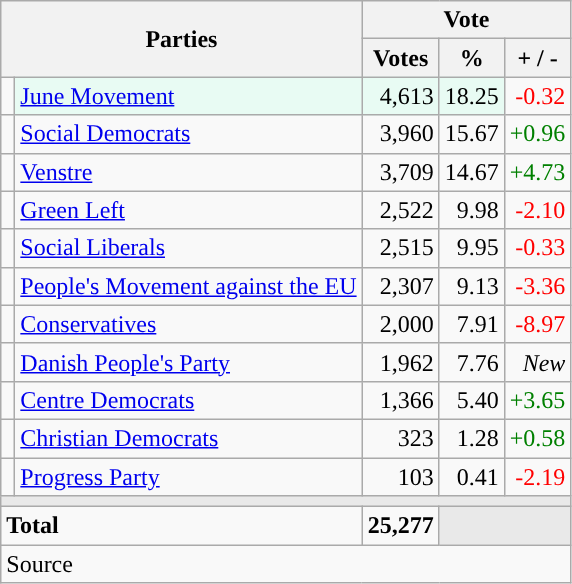<table class="wikitable" style="text-align:right;">
<tr>
<th style="text-align:centre;" rowspan="2" colspan="2" width="225">Parties</th>
<th colspan="3">Vote</th>
</tr>
<tr>
<th width="15">Votes</th>
<th width="15">%</th>
<th width="15">+ / -</th>
</tr>
<tr>
<td width="2" style="color:inherit;background:"></td>
<td bgcolor=#e8fbf3   align="left"><a href='#'>June Movement</a></td>
<td bgcolor=#e8fbf3>4,613</td>
<td bgcolor=#e8fbf3>18.25</td>
<td style=color:red;>-0.32</td>
</tr>
<tr>
<td width="2" style="color:inherit;background:"></td>
<td align="left"><a href='#'>Social Democrats</a></td>
<td>3,960</td>
<td>15.67</td>
<td style=color:green;>+0.96</td>
</tr>
<tr>
<td width="2" style="color:inherit;background:"></td>
<td align="left"><a href='#'>Venstre</a></td>
<td>3,709</td>
<td>14.67</td>
<td style=color:green;>+4.73</td>
</tr>
<tr>
<td width="2" style="color:inherit;background:"></td>
<td align="left"><a href='#'>Green Left</a></td>
<td>2,522</td>
<td>9.98</td>
<td style=color:red;>-2.10</td>
</tr>
<tr>
<td width="2" style="color:inherit;background:"></td>
<td align="left"><a href='#'>Social Liberals</a></td>
<td>2,515</td>
<td>9.95</td>
<td style=color:red;>-0.33</td>
</tr>
<tr>
<td width="2" style="color:inherit;background:"></td>
<td align="left"><a href='#'>People's Movement against the EU</a></td>
<td>2,307</td>
<td>9.13</td>
<td style=color:red;>-3.36</td>
</tr>
<tr>
<td width="2" style="color:inherit;background:"></td>
<td align="left"><a href='#'>Conservatives</a></td>
<td>2,000</td>
<td>7.91</td>
<td style=color:red;>-8.97</td>
</tr>
<tr>
<td width="2" style="color:inherit;background:"></td>
<td align="left"><a href='#'>Danish People's Party</a></td>
<td>1,962</td>
<td>7.76</td>
<td><em>New</em></td>
</tr>
<tr>
<td width="2" style="color:inherit;background:"></td>
<td align="left"><a href='#'>Centre Democrats</a></td>
<td>1,366</td>
<td>5.40</td>
<td style=color:green;>+3.65</td>
</tr>
<tr>
<td width="2" style="color:inherit;background:"></td>
<td align="left"><a href='#'>Christian Democrats</a></td>
<td>323</td>
<td>1.28</td>
<td style=color:green;>+0.58</td>
</tr>
<tr>
<td width="2" style="color:inherit;background:"></td>
<td align="left"><a href='#'>Progress Party</a></td>
<td>103</td>
<td>0.41</td>
<td style=color:red;>-2.19</td>
</tr>
<tr>
<td colspan="7" bgcolor="#E9E9E9"></td>
</tr>
<tr>
<td align="left" colspan="2"><strong>Total</strong></td>
<td><strong>25,277</strong></td>
<td bgcolor="#E9E9E9" colspan="2"></td>
</tr>
<tr>
<td align="left" colspan="6">Source</td>
</tr>
</table>
